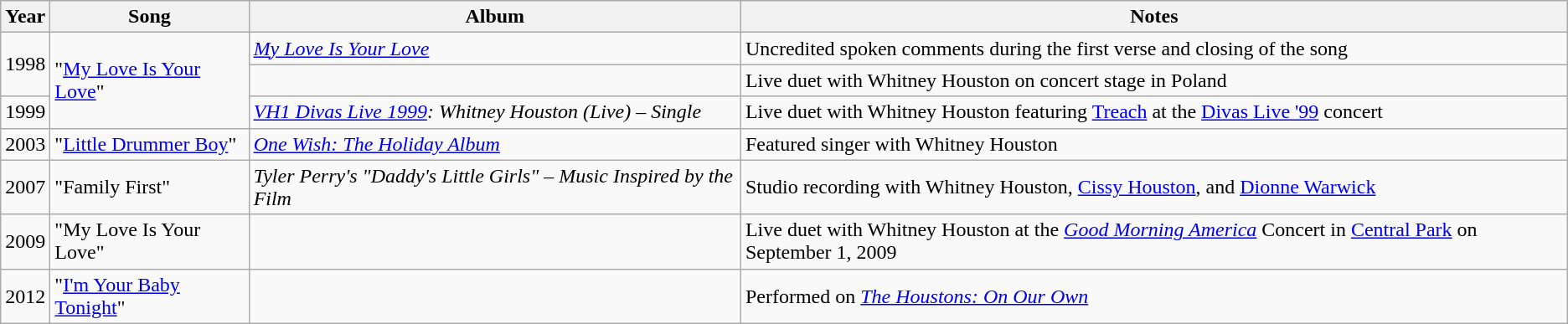<table class="wikitable sortable plainrowheaders">
<tr>
<th scope="col">Year</th>
<th scope="col">Song</th>
<th scope="col">Album</th>
<th scope="col" class="unsortable">Notes</th>
</tr>
<tr>
<td rowspan="2">1998</td>
<td rowspan="3">"<a href='#'>My Love Is Your Love</a>"</td>
<td><em><a href='#'>My Love Is Your Love</a></em></td>
<td>Uncredited spoken comments during the first verse and closing of the song</td>
</tr>
<tr>
<td></td>
<td>Live duet with Whitney Houston on concert stage in Poland</td>
</tr>
<tr>
<td>1999</td>
<td><em><a href='#'>VH1 Divas Live 1999</a>: Whitney Houston (Live) – Single</em></td>
<td>Live duet with Whitney Houston featuring <a href='#'>Treach</a> at the <a href='#'>Divas Live '99</a> concert</td>
</tr>
<tr>
<td>2003</td>
<td>"<a href='#'>Little Drummer Boy</a>"</td>
<td><em><a href='#'>One Wish: The Holiday Album</a></em></td>
<td>Featured singer with Whitney Houston</td>
</tr>
<tr>
<td>2007</td>
<td>"Family First"</td>
<td><em>Tyler Perry's "Daddy's Little Girls" – Music Inspired by the Film</em></td>
<td>Studio recording with Whitney Houston, <a href='#'>Cissy Houston</a>, and <a href='#'>Dionne Warwick</a></td>
</tr>
<tr>
<td>2009</td>
<td>"My Love Is Your Love"</td>
<td></td>
<td>Live duet with Whitney Houston at the <em><a href='#'>Good Morning America</a></em> Concert in <a href='#'>Central Park</a> on September 1, 2009</td>
</tr>
<tr>
<td>2012</td>
<td>"<a href='#'>I'm Your Baby Tonight</a>"</td>
<td></td>
<td>Performed on <em><a href='#'>The Houstons: On Our Own</a></em></td>
</tr>
</table>
